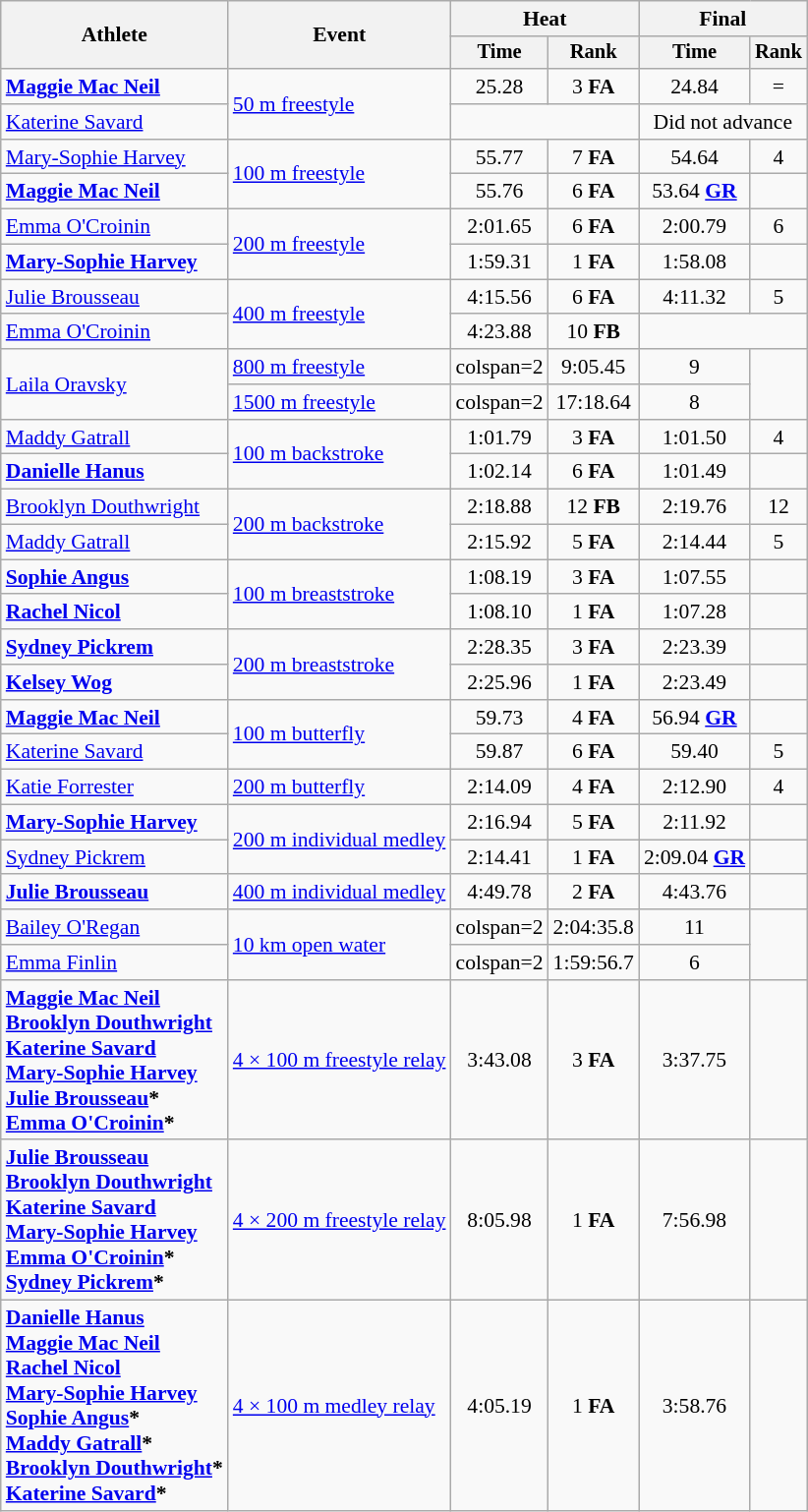<table class=wikitable style="font-size:90%">
<tr>
<th rowspan=2>Athlete</th>
<th rowspan=2>Event</th>
<th colspan=2>Heat</th>
<th colspan=2>Final</th>
</tr>
<tr style="font-size:95%">
<th>Time</th>
<th>Rank</th>
<th>Time</th>
<th>Rank</th>
</tr>
<tr align=center>
<td align=left><strong><a href='#'>Maggie Mac Neil</a></strong></td>
<td align=left rowspan=2><a href='#'>50 m freestyle</a></td>
<td>25.28</td>
<td>3 <strong>FA</strong></td>
<td>24.84</td>
<td>=</td>
</tr>
<tr align=center>
<td align=left><a href='#'>Katerine Savard</a></td>
<td colspan=2></td>
<td colspan=2>Did not advance</td>
</tr>
<tr align=center>
<td align=left><a href='#'>Mary-Sophie Harvey</a></td>
<td align=left rowspan=2><a href='#'>100 m freestyle</a></td>
<td>55.77</td>
<td>7 <strong>FA</strong></td>
<td>54.64</td>
<td>4</td>
</tr>
<tr align=center>
<td align=left><strong><a href='#'>Maggie Mac Neil</a></strong></td>
<td>55.76</td>
<td>6 <strong>FA</strong></td>
<td>53.64 <strong><a href='#'>GR</a></strong></td>
<td></td>
</tr>
<tr align=center>
<td align=left><a href='#'>Emma O'Croinin</a></td>
<td align=left rowspan=2><a href='#'>200 m freestyle</a></td>
<td>2:01.65</td>
<td>6 <strong>FA</strong></td>
<td>2:00.79</td>
<td>6</td>
</tr>
<tr align=center>
<td align=left><strong><a href='#'>Mary-Sophie Harvey</a></strong></td>
<td>1:59.31</td>
<td>1 <strong>FA</strong></td>
<td>1:58.08</td>
<td></td>
</tr>
<tr align=center>
<td align=left><a href='#'>Julie Brousseau</a></td>
<td align=left rowspan=2><a href='#'>400 m freestyle</a></td>
<td>4:15.56</td>
<td>6 <strong>FA</strong></td>
<td>4:11.32</td>
<td>5</td>
</tr>
<tr align=center>
<td align=left><a href='#'>Emma O'Croinin</a></td>
<td>4:23.88</td>
<td>10 <strong>FB</strong></td>
<td colspan=2></td>
</tr>
<tr align=center>
<td align=left rowspan=2><a href='#'>Laila Oravsky</a></td>
<td align=left><a href='#'>800 m freestyle</a></td>
<td>colspan=2 </td>
<td>9:05.45</td>
<td>9</td>
</tr>
<tr align=center>
<td align=left><a href='#'>1500 m freestyle</a></td>
<td>colspan=2 </td>
<td>17:18.64</td>
<td>8</td>
</tr>
<tr align=center>
<td align=left><a href='#'>Maddy Gatrall</a></td>
<td align=left rowspan=2><a href='#'>100 m backstroke</a></td>
<td>1:01.79</td>
<td>3 <strong>FA</strong></td>
<td>1:01.50</td>
<td>4</td>
</tr>
<tr align=center>
<td align=left><strong><a href='#'>Danielle Hanus</a></strong></td>
<td>1:02.14</td>
<td>6 <strong>FA</strong></td>
<td>1:01.49</td>
<td></td>
</tr>
<tr align=center>
<td align=left><a href='#'>Brooklyn Douthwright</a></td>
<td align=left rowspan=2><a href='#'>200 m backstroke</a></td>
<td>2:18.88</td>
<td>12 <strong>FB</strong></td>
<td>2:19.76</td>
<td>12</td>
</tr>
<tr align=center>
<td align=left><a href='#'>Maddy Gatrall</a></td>
<td>2:15.92</td>
<td>5 <strong>FA</strong></td>
<td>2:14.44</td>
<td>5</td>
</tr>
<tr align=center>
<td align=left><strong><a href='#'>Sophie Angus</a></strong></td>
<td align=left rowspan=2><a href='#'>100 m breaststroke</a></td>
<td>1:08.19</td>
<td>3 <strong>FA</strong></td>
<td>1:07.55</td>
<td></td>
</tr>
<tr align=center>
<td align=left><strong><a href='#'>Rachel Nicol</a></strong></td>
<td>1:08.10</td>
<td>1 <strong>FA</strong></td>
<td>1:07.28</td>
<td></td>
</tr>
<tr align=center>
<td align=left><strong><a href='#'>Sydney Pickrem</a></strong></td>
<td align=left rowspan=2><a href='#'>200 m breaststroke</a></td>
<td>2:28.35</td>
<td>3 <strong>FA</strong></td>
<td>2:23.39</td>
<td></td>
</tr>
<tr align=center>
<td align=left><strong><a href='#'>Kelsey Wog</a></strong></td>
<td>2:25.96</td>
<td>1 <strong>FA</strong></td>
<td>2:23.49</td>
<td></td>
</tr>
<tr align=center>
<td align=left><strong><a href='#'>Maggie Mac Neil</a></strong></td>
<td align=left rowspan=2><a href='#'>100 m butterfly</a></td>
<td>59.73</td>
<td>4 <strong>FA</strong></td>
<td>56.94 <strong><a href='#'>GR</a></strong></td>
<td></td>
</tr>
<tr align=center>
<td align=left><a href='#'>Katerine Savard</a></td>
<td>59.87</td>
<td>6 <strong>FA</strong></td>
<td>59.40</td>
<td>5</td>
</tr>
<tr align=center>
<td align=left><a href='#'>Katie Forrester</a></td>
<td align=left><a href='#'>200 m butterfly</a></td>
<td>2:14.09</td>
<td>4 <strong>FA</strong></td>
<td>2:12.90</td>
<td>4</td>
</tr>
<tr align=center>
<td align=left><strong><a href='#'>Mary-Sophie Harvey</a></strong></td>
<td align=left rowspan=2><a href='#'>200 m individual medley</a></td>
<td>2:16.94</td>
<td>5 <strong>FA</strong></td>
<td>2:11.92</td>
<td></td>
</tr>
<tr align=center>
<td align=left><a href='#'>Sydney Pickrem</a></td>
<td>2:14.41</td>
<td>1 <strong>FA</strong></td>
<td>2:09.04 <strong><a href='#'>GR</a></strong></td>
<td></td>
</tr>
<tr align=center>
<td align=left><strong><a href='#'>Julie Brousseau</a></strong></td>
<td align=left><a href='#'>400 m individual medley</a></td>
<td>4:49.78</td>
<td>2 <strong>FA</strong></td>
<td>4:43.76</td>
<td></td>
</tr>
<tr align=center>
<td align=left><a href='#'>Bailey O'Regan</a></td>
<td align=left rowspan=2><a href='#'>10 km open water</a></td>
<td>colspan=2 </td>
<td>2:04:35.8</td>
<td>11</td>
</tr>
<tr align=center>
<td align=left><a href='#'>Emma Finlin</a></td>
<td>colspan=2 </td>
<td>1:59:56.7</td>
<td>6</td>
</tr>
<tr align=center>
<td align=left><strong><a href='#'>Maggie Mac Neil</a><br><a href='#'>Brooklyn Douthwright</a><br><a href='#'>Katerine Savard</a><br><a href='#'>Mary-Sophie Harvey</a><br><a href='#'>Julie Brousseau</a>*<br><a href='#'>Emma O'Croinin</a>*</strong></td>
<td align=left><a href='#'>4 × 100 m freestyle relay</a></td>
<td>3:43.08</td>
<td>3 <strong>FA</strong></td>
<td>3:37.75</td>
<td></td>
</tr>
<tr align=center>
<td align=left><strong><a href='#'>Julie Brousseau</a><br><a href='#'>Brooklyn Douthwright</a><br><a href='#'>Katerine Savard</a><br><a href='#'>Mary-Sophie Harvey</a><br><a href='#'>Emma O'Croinin</a>*<br><a href='#'>Sydney Pickrem</a>*</strong></td>
<td align=left><a href='#'>4 × 200 m freestyle relay</a></td>
<td>8:05.98</td>
<td>1 <strong>FA</strong></td>
<td>7:56.98</td>
<td></td>
</tr>
<tr align=center>
<td align=left><strong><a href='#'>Danielle Hanus</a><br><a href='#'>Maggie Mac Neil</a><br><a href='#'>Rachel Nicol</a><br><a href='#'>Mary-Sophie Harvey</a><br><a href='#'>Sophie Angus</a>*<br><a href='#'>Maddy Gatrall</a>*<br><a href='#'>Brooklyn Douthwright</a>*<br><a href='#'>Katerine Savard</a>*</strong></td>
<td align=left><a href='#'>4 × 100 m medley relay</a></td>
<td>4:05.19</td>
<td>1 <strong>FA</strong></td>
<td>3:58.76</td>
<td></td>
</tr>
</table>
